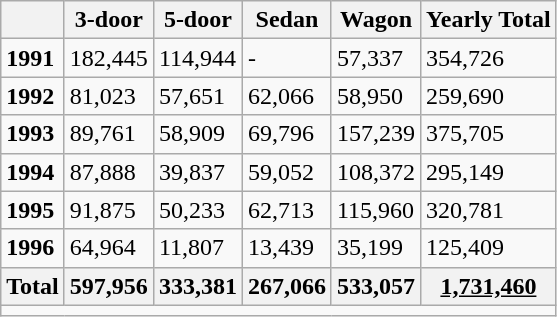<table class="wikitable">
<tr>
<th></th>
<th>3-door</th>
<th>5-door</th>
<th>Sedan</th>
<th>Wagon</th>
<th>Yearly Total</th>
</tr>
<tr>
<td><strong>1991</strong></td>
<td>182,445</td>
<td>114,944</td>
<td>-</td>
<td>57,337</td>
<td>354,726</td>
</tr>
<tr>
<td><strong>1992</strong></td>
<td>81,023</td>
<td>57,651</td>
<td>62,066</td>
<td>58,950</td>
<td>259,690</td>
</tr>
<tr>
<td><strong>1993</strong></td>
<td>89,761</td>
<td>58,909</td>
<td>69,796</td>
<td>157,239</td>
<td>375,705</td>
</tr>
<tr>
<td><strong>1994</strong></td>
<td>87,888</td>
<td>39,837</td>
<td>59,052</td>
<td>108,372</td>
<td>295,149</td>
</tr>
<tr>
<td><strong>1995</strong></td>
<td>91,875</td>
<td>50,233</td>
<td>62,713</td>
<td>115,960</td>
<td>320,781</td>
</tr>
<tr>
<td><strong>1996</strong></td>
<td>64,964</td>
<td>11,807</td>
<td>13,439</td>
<td>35,199</td>
<td>125,409</td>
</tr>
<tr>
<th>Total</th>
<th>597,956</th>
<th>333,381</th>
<th>267,066</th>
<th>533,057</th>
<th><u>1,731,460</u></th>
</tr>
<tr>
<td colspan="6"></td>
</tr>
</table>
